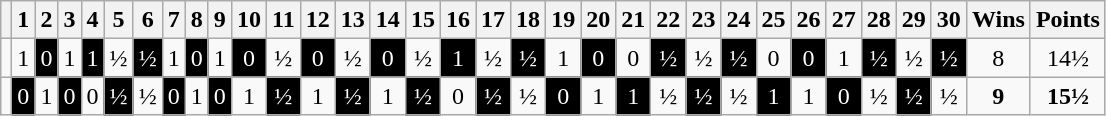<table class="wikitable" style="text-align:center">
<tr>
<th></th>
<th>1</th>
<th>2</th>
<th>3</th>
<th>4</th>
<th>5</th>
<th>6</th>
<th>7</th>
<th>8</th>
<th>9</th>
<th>10</th>
<th>11</th>
<th>12</th>
<th>13</th>
<th>14</th>
<th>15</th>
<th>16</th>
<th>17</th>
<th>18</th>
<th>19</th>
<th>20</th>
<th>21</th>
<th>22</th>
<th>23</th>
<th>24</th>
<th>25</th>
<th>26</th>
<th>27</th>
<th>28</th>
<th>29</th>
<th>30</th>
<th>Wins</th>
<th>Points</th>
</tr>
<tr>
<td align=left></td>
<td>1</td>
<td style="background:black; color:white">0</td>
<td>1</td>
<td style="background:black; color:white">1</td>
<td>½</td>
<td style="background:black; color:white">½</td>
<td>1</td>
<td style="background:black; color:white">0</td>
<td>1</td>
<td style="background:black; color:white">0</td>
<td>½</td>
<td style="background:black; color:white">0</td>
<td>½</td>
<td style="background:black; color:white">0</td>
<td>½</td>
<td style="background:black; color:white">1</td>
<td>½</td>
<td style="background:black; color:white">½</td>
<td>1</td>
<td style="background:black; color:white">0</td>
<td>0</td>
<td style="background:black; color:white">½</td>
<td>½</td>
<td style="background:black; color:white">½</td>
<td>0</td>
<td style="background:black; color:white">0</td>
<td>1</td>
<td style="background:black; color:white">½</td>
<td>½</td>
<td style="background:black; color:white">½</td>
<td>8</td>
<td>14½</td>
</tr>
<tr>
<td align=left></td>
<td style="background:black; color:white">0</td>
<td>1</td>
<td style="background:black; color:white">0</td>
<td>0</td>
<td style="background:black; color:white">½</td>
<td>½</td>
<td style="background:black; color:white">0</td>
<td>1</td>
<td style="background:black; color:white">0</td>
<td>1</td>
<td style="background:black; color:white">½</td>
<td>1</td>
<td style="background:black; color:white">½</td>
<td>1</td>
<td style="background:black; color:white">½</td>
<td>0</td>
<td style="background:black; color:white">½</td>
<td>½</td>
<td style="background:black; color:white">0</td>
<td>1</td>
<td style="background:black; color:white">1</td>
<td>½</td>
<td style="background:black; color:white">½</td>
<td>½</td>
<td style="background:black; color:white">1</td>
<td>1</td>
<td style="background:black; color:white">0</td>
<td>½</td>
<td style="background:black; color:white">½</td>
<td>½</td>
<td><strong>9</strong></td>
<td><strong>15½ </strong></td>
</tr>
</table>
